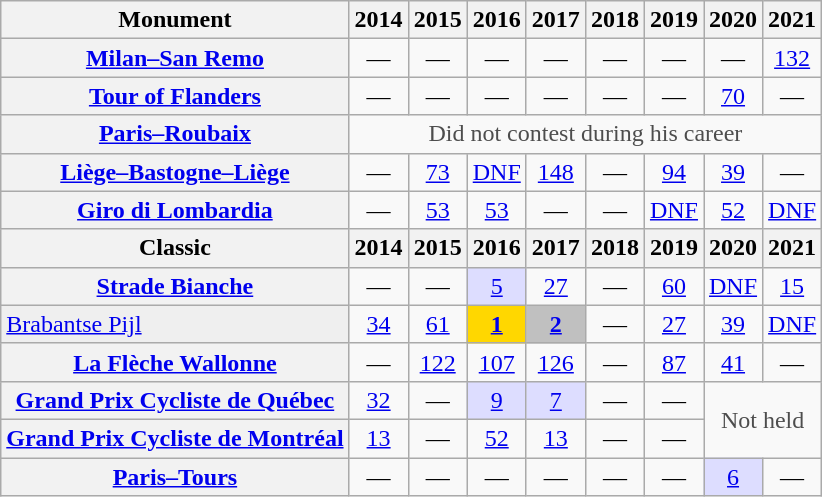<table class="wikitable plainrowheaders">
<tr>
<th>Monument</th>
<th scope="col">2014</th>
<th scope="col">2015</th>
<th scope="col">2016</th>
<th scope="col">2017</th>
<th scope="col">2018</th>
<th scope="col">2019</th>
<th scope="col">2020</th>
<th scope="col">2021</th>
</tr>
<tr style="text-align:center;">
<th scope="row"><a href='#'>Milan–San Remo</a></th>
<td>—</td>
<td>—</td>
<td>—</td>
<td>—</td>
<td>—</td>
<td>—</td>
<td>—</td>
<td><a href='#'>132</a></td>
</tr>
<tr style="text-align:center;">
<th scope="row"><a href='#'>Tour of Flanders</a></th>
<td>—</td>
<td>—</td>
<td>—</td>
<td>—</td>
<td>—</td>
<td>—</td>
<td><a href='#'>70</a></td>
<td>—</td>
</tr>
<tr style="text-align:center;">
<th scope="row"><a href='#'>Paris–Roubaix</a></th>
<td style="color:#4d4d4d;" colspan=8>Did not contest during his career</td>
</tr>
<tr style="text-align:center;">
<th scope="row"><a href='#'>Liège–Bastogne–Liège</a></th>
<td>—</td>
<td><a href='#'>73</a></td>
<td><a href='#'>DNF</a></td>
<td><a href='#'>148</a></td>
<td>—</td>
<td><a href='#'>94</a></td>
<td><a href='#'>39</a></td>
<td>—</td>
</tr>
<tr style="text-align:center;">
<th scope="row"><a href='#'>Giro di Lombardia</a></th>
<td>—</td>
<td><a href='#'>53</a></td>
<td><a href='#'>53</a></td>
<td>—</td>
<td>—</td>
<td><a href='#'>DNF</a></td>
<td><a href='#'>52</a></td>
<td><a href='#'>DNF</a></td>
</tr>
<tr>
<th>Classic</th>
<th scope="col">2014</th>
<th scope="col">2015</th>
<th scope="col">2016</th>
<th scope="col">2017</th>
<th scope="col">2018</th>
<th scope="col">2019</th>
<th scope="col">2020</th>
<th scope="col">2021</th>
</tr>
<tr style="text-align:center;">
<th scope="row"><a href='#'>Strade Bianche</a></th>
<td>—</td>
<td>—</td>
<td style="background:#ddf;"><a href='#'>5</a></td>
<td><a href='#'>27</a></td>
<td>—</td>
<td><a href='#'>60</a></td>
<td><a href='#'>DNF</a></td>
<td><a href='#'>15</a></td>
</tr>
<tr style="text-align:center;">
<td style="text-align:left; background:#efefef;"><a href='#'>Brabantse Pijl</a></td>
<td><a href='#'>34</a></td>
<td><a href='#'>61</a></td>
<td style="background:gold;"><a href='#'><strong>1</strong></a></td>
<td style="background:#C0C0C0;"><a href='#'><strong>2</strong></a></td>
<td>—</td>
<td><a href='#'>27</a></td>
<td><a href='#'>39</a></td>
<td><a href='#'>DNF</a></td>
</tr>
<tr style="text-align:center;">
<th scope="row"><a href='#'>La Flèche Wallonne</a></th>
<td>—</td>
<td><a href='#'>122</a></td>
<td><a href='#'>107</a></td>
<td><a href='#'>126</a></td>
<td>—</td>
<td><a href='#'>87</a></td>
<td><a href='#'>41</a></td>
<td>—</td>
</tr>
<tr style="text-align:center;">
<th scope="row"><a href='#'>Grand Prix Cycliste de Québec</a></th>
<td><a href='#'>32</a></td>
<td>—</td>
<td style="background:#ddf;"><a href='#'>9</a></td>
<td style="background:#ddf;"><a href='#'>7</a></td>
<td>—</td>
<td>—</td>
<td style="color:#4d4d4d;" rowspan=2 colspan=2>Not held</td>
</tr>
<tr style="text-align:center;">
<th scope="row"><a href='#'>Grand Prix Cycliste de Montréal</a></th>
<td><a href='#'>13</a></td>
<td>—</td>
<td><a href='#'>52</a></td>
<td><a href='#'>13</a></td>
<td>—</td>
<td>—</td>
</tr>
<tr style="text-align:center;">
<th scope="row"><a href='#'>Paris–Tours</a></th>
<td>—</td>
<td>—</td>
<td>—</td>
<td>—</td>
<td>—</td>
<td>—</td>
<td style="background:#ddf;"><a href='#'>6</a></td>
<td>—</td>
</tr>
</table>
